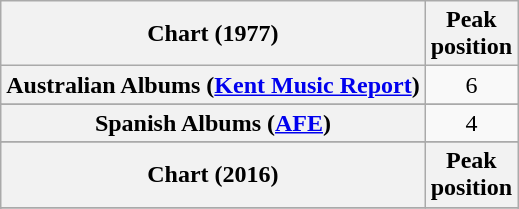<table class="wikitable sortable plainrowheaders" style="text-align:center;">
<tr>
<th scope="col">Chart (1977)</th>
<th scope="col">Peak<br>position</th>
</tr>
<tr>
<th scope="row">Australian Albums (<a href='#'>Kent Music Report</a>)</th>
<td>6</td>
</tr>
<tr>
</tr>
<tr>
</tr>
<tr>
</tr>
<tr>
<th scope="row">Spanish Albums (<a href='#'>AFE</a>)</th>
<td align="center">4</td>
</tr>
<tr>
</tr>
<tr>
</tr>
<tr>
<th scope="col">Chart (2016)</th>
<th scope="col">Peak<br>position</th>
</tr>
<tr>
</tr>
<tr>
</tr>
</table>
